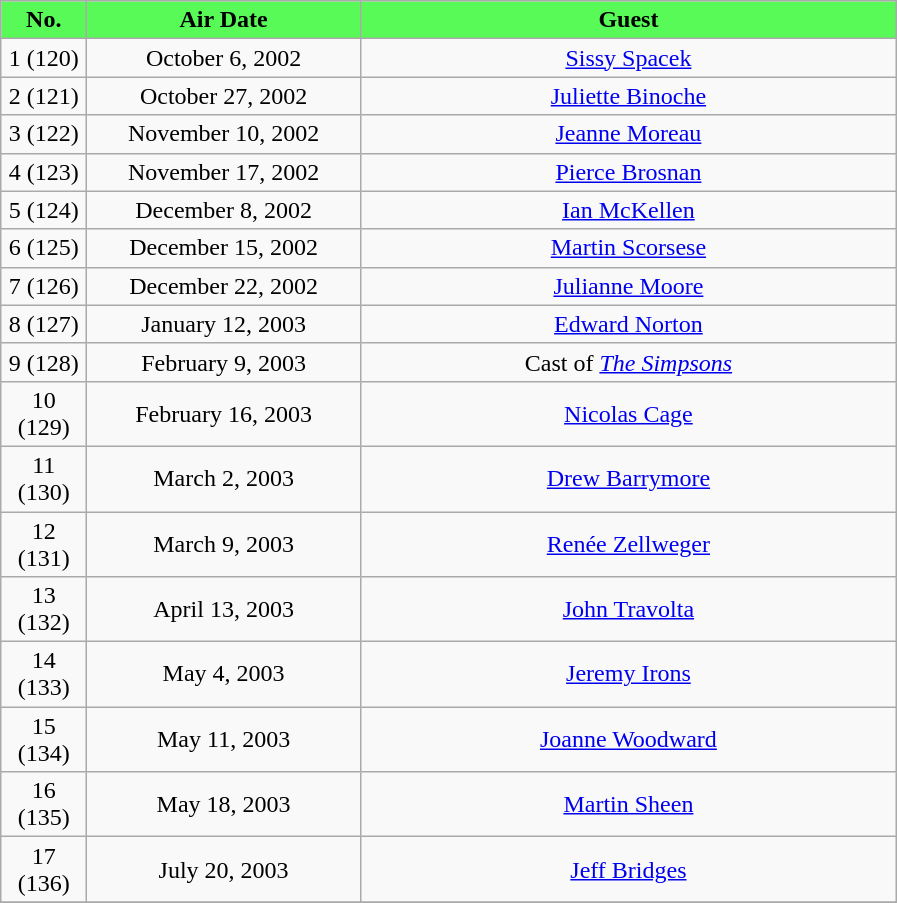<table class="wikitable" style="text-align:center;">
<tr>
<th width="50" style="background:#58FA58">No.</th>
<th width="175" style="background:#58FA58">Air Date</th>
<th width="350" style="background:#58FA58">Guest</th>
</tr>
<tr>
<td>1 (120)</td>
<td>October 6, 2002</td>
<td><a href='#'>Sissy Spacek</a></td>
</tr>
<tr>
<td>2 (121)</td>
<td>October 27, 2002</td>
<td><a href='#'>Juliette Binoche</a></td>
</tr>
<tr>
<td>3 (122)</td>
<td>November 10, 2002</td>
<td><a href='#'>Jeanne Moreau</a></td>
</tr>
<tr>
<td>4 (123)</td>
<td>November 17, 2002</td>
<td><a href='#'>Pierce Brosnan</a></td>
</tr>
<tr>
<td>5 (124)</td>
<td>December 8, 2002</td>
<td><a href='#'>Ian McKellen</a></td>
</tr>
<tr>
<td>6 (125)</td>
<td>December 15, 2002</td>
<td><a href='#'>Martin Scorsese</a></td>
</tr>
<tr>
<td>7 (126)</td>
<td>December 22, 2002</td>
<td><a href='#'>Julianne Moore</a></td>
</tr>
<tr>
<td>8 (127)</td>
<td>January 12, 2003</td>
<td><a href='#'>Edward Norton</a></td>
</tr>
<tr>
<td>9 (128)</td>
<td>February 9, 2003</td>
<td>Cast of <em><a href='#'>The Simpsons</a></em></td>
</tr>
<tr>
<td>10 (129)</td>
<td>February 16, 2003</td>
<td><a href='#'>Nicolas Cage</a></td>
</tr>
<tr>
<td>11 (130)</td>
<td>March 2, 2003</td>
<td><a href='#'>Drew Barrymore</a></td>
</tr>
<tr>
<td>12 (131)</td>
<td>March 9, 2003</td>
<td><a href='#'>Renée Zellweger</a></td>
</tr>
<tr>
<td>13 (132)</td>
<td>April 13, 2003</td>
<td><a href='#'>John Travolta</a></td>
</tr>
<tr>
<td>14 (133)</td>
<td>May 4, 2003</td>
<td><a href='#'>Jeremy Irons</a></td>
</tr>
<tr>
<td>15 (134)</td>
<td>May 11, 2003</td>
<td><a href='#'>Joanne Woodward</a></td>
</tr>
<tr>
<td>16 (135)</td>
<td>May 18, 2003</td>
<td><a href='#'>Martin Sheen</a></td>
</tr>
<tr>
<td>17 (136)</td>
<td>July 20, 2003</td>
<td><a href='#'>Jeff Bridges</a></td>
</tr>
<tr>
</tr>
</table>
